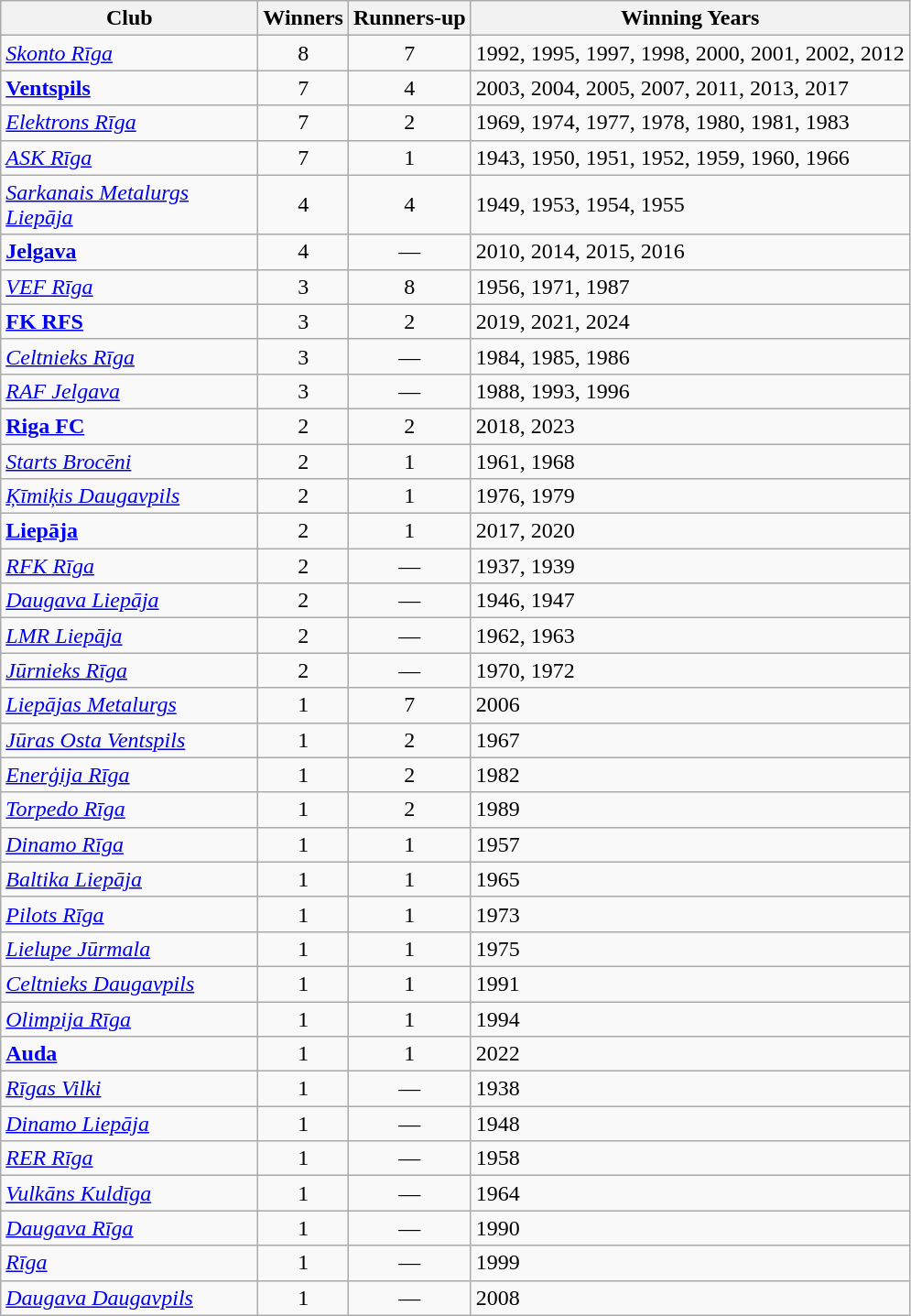<table class="wikitable sortable">
<tr>
<th width="180px">Club</th>
<th>Winners</th>
<th>Runners-up</th>
<th>Winning Years</th>
</tr>
<tr>
<td><em><a href='#'>Skonto Rīga</a></em></td>
<td align="center">8</td>
<td align="center">7</td>
<td>1992, 1995, 1997, 1998, 2000, 2001, 2002, 2012</td>
</tr>
<tr>
<td><strong><a href='#'>Ventspils</a></strong></td>
<td align="center">7</td>
<td align="center">4</td>
<td>2003, 2004, 2005, 2007, 2011, 2013, 2017</td>
</tr>
<tr>
<td><em><a href='#'>Elektrons Rīga</a></em></td>
<td align="center">7</td>
<td align="center">2</td>
<td>1969, 1974, 1977, 1978, 1980, 1981, 1983</td>
</tr>
<tr>
<td><em><a href='#'>ASK Rīga</a></em></td>
<td align="center">7</td>
<td align="center">1</td>
<td>1943, 1950, 1951, 1952, 1959, 1960, 1966</td>
</tr>
<tr>
<td><em><a href='#'>Sarkanais Metalurgs Liepāja</a></em></td>
<td align="center">4</td>
<td align="center">4</td>
<td>1949, 1953, 1954, 1955</td>
</tr>
<tr>
<td><strong><a href='#'>Jelgava</a></strong></td>
<td align="center">4</td>
<td align="center">—</td>
<td>2010, 2014, 2015, 2016</td>
</tr>
<tr>
<td><em><a href='#'>VEF Rīga</a></em></td>
<td align="center">3</td>
<td align="center">8</td>
<td>1956, 1971, 1987</td>
</tr>
<tr>
<td><strong><a href='#'>FK RFS</a></strong></td>
<td align="center">3</td>
<td align="center">2</td>
<td>2019, 2021, 2024</td>
</tr>
<tr>
<td><em><a href='#'>Celtnieks Rīga</a></em></td>
<td align="center">3</td>
<td align="center">—</td>
<td>1984, 1985, 1986</td>
</tr>
<tr>
<td><em><a href='#'>RAF Jelgava</a></em></td>
<td align="center">3</td>
<td align="center">—</td>
<td>1988, 1993, 1996</td>
</tr>
<tr>
<td><strong><a href='#'>Riga FC</a></strong></td>
<td align="center">2</td>
<td align="center">2</td>
<td>2018, 2023</td>
</tr>
<tr>
<td><em><a href='#'>Starts Brocēni</a></em></td>
<td align="center">2</td>
<td align="center">1</td>
<td>1961, 1968</td>
</tr>
<tr>
<td><em><a href='#'>Ķīmiķis Daugavpils</a></em></td>
<td align="center">2</td>
<td align="center">1</td>
<td>1976, 1979</td>
</tr>
<tr>
<td><strong><a href='#'>Liepāja</a></strong></td>
<td align="center">2</td>
<td align="center">1</td>
<td>2017, 2020</td>
</tr>
<tr>
<td><em><a href='#'>RFK Rīga</a></em></td>
<td align="center">2</td>
<td align="center">—</td>
<td>1937, 1939</td>
</tr>
<tr>
<td><em><a href='#'>Daugava Liepāja</a></em></td>
<td align="center">2</td>
<td align="center">—</td>
<td>1946, 1947</td>
</tr>
<tr>
<td><em><a href='#'>LMR Liepāja</a></em></td>
<td align="center">2</td>
<td align="center">—</td>
<td>1962, 1963</td>
</tr>
<tr>
<td><em><a href='#'>Jūrnieks Rīga</a></em></td>
<td align="center">2</td>
<td align="center">—</td>
<td>1970, 1972</td>
</tr>
<tr>
<td><em><a href='#'>Liepājas Metalurgs</a></em></td>
<td align="center">1</td>
<td align="center">7</td>
<td>2006</td>
</tr>
<tr>
<td><em><a href='#'>Jūras Osta Ventspils</a></em></td>
<td align="center">1</td>
<td align="center">2</td>
<td>1967</td>
</tr>
<tr>
<td><em><a href='#'>Enerģija Rīga</a></em></td>
<td align="center">1</td>
<td align="center">2</td>
<td>1982</td>
</tr>
<tr>
<td><em><a href='#'>Torpedo Rīga</a></em></td>
<td align="center">1</td>
<td align="center">2</td>
<td>1989</td>
</tr>
<tr>
<td><em><a href='#'>Dinamo Rīga</a></em></td>
<td align="center">1</td>
<td align="center">1</td>
<td>1957</td>
</tr>
<tr>
<td><em><a href='#'>Baltika Liepāja</a></em></td>
<td align="center">1</td>
<td align="center">1</td>
<td>1965</td>
</tr>
<tr>
<td><em><a href='#'>Pilots Rīga</a></em></td>
<td align="center">1</td>
<td align="center">1</td>
<td>1973</td>
</tr>
<tr>
<td><em><a href='#'>Lielupe Jūrmala</a></em></td>
<td align="center">1</td>
<td align="center">1</td>
<td>1975</td>
</tr>
<tr>
<td><em><a href='#'>Celtnieks Daugavpils</a></em></td>
<td align="center">1</td>
<td align="center">1</td>
<td>1991</td>
</tr>
<tr>
<td><em><a href='#'>Olimpija Rīga</a></em></td>
<td align="center">1</td>
<td align="center">1</td>
<td>1994</td>
</tr>
<tr>
<td><strong><a href='#'>Auda</a></strong></td>
<td align="center">1</td>
<td align="center">1</td>
<td>2022</td>
</tr>
<tr>
<td><em><a href='#'>Rīgas Vilki</a></em></td>
<td align="center">1</td>
<td align="center">—</td>
<td>1938</td>
</tr>
<tr>
<td><em><a href='#'>Dinamo Liepāja</a></em></td>
<td align="center">1</td>
<td align="center">—</td>
<td>1948</td>
</tr>
<tr>
<td><em><a href='#'>RER Rīga</a></em></td>
<td align="center">1</td>
<td align="center">—</td>
<td>1958</td>
</tr>
<tr>
<td><em><a href='#'>Vulkāns Kuldīga</a></em></td>
<td align="center">1</td>
<td align="center">—</td>
<td>1964</td>
</tr>
<tr>
<td><em><a href='#'>Daugava Rīga</a></em></td>
<td align="center">1</td>
<td align="center">—</td>
<td>1990</td>
</tr>
<tr>
<td><em><a href='#'>Rīga</a></em></td>
<td align="center">1</td>
<td align="center">—</td>
<td>1999</td>
</tr>
<tr>
<td><em><a href='#'>Daugava Daugavpils</a></em></td>
<td align="center">1</td>
<td align="center">—</td>
<td>2008</td>
</tr>
</table>
